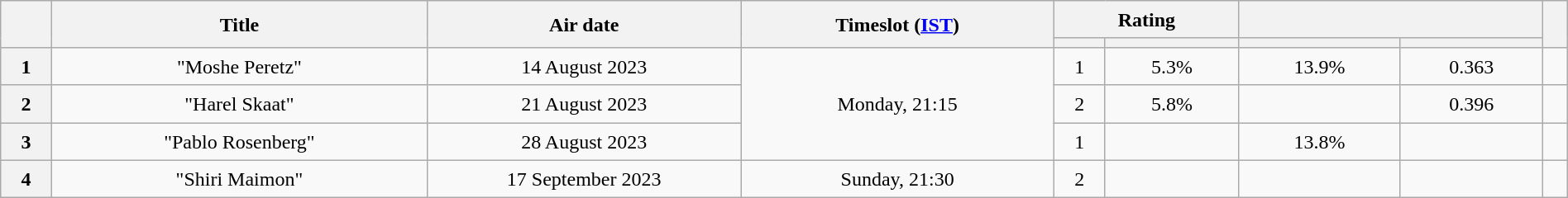<table class="sortable wikitable plainrowheaders mw-collapsible" style="text-align:center; line-height:23px; width:100%;">
<tr>
<th rowspan=2 class="unsortable"></th>
<th rowspan=2 class="unsortable" width=24%>Title</th>
<th rowspan=2 class="unsortable" width=20%>Air date</th>
<th rowspan=2 class="unsortable" width=20%>Timeslot (<a href='#'>IST</a>)</th>
<th colspan=2>Rating</th>
<th colspan=2></th>
<th rowspan=2 class="unsortable"></th>
</tr>
<tr>
<th class="unsortable"></th>
<th></th>
<th></th>
<th></th>
</tr>
<tr>
<th>1</th>
<td>"Moshe Peretz"</td>
<td>14 August 2023</td>
<td rowspan="3">Monday, 21:15</td>
<td>1</td>
<td>5.3%</td>
<td>13.9%</td>
<td>0.363</td>
<td></td>
</tr>
<tr>
<th>2</th>
<td>"Harel Skaat"</td>
<td>21 August 2023</td>
<td>2</td>
<td>5.8%</td>
<td></td>
<td>0.396</td>
<td></td>
</tr>
<tr>
<th>3</th>
<td>"Pablo Rosenberg"</td>
<td>28 August 2023</td>
<td>1</td>
<td></td>
<td>13.8%</td>
<td></td>
<td></td>
</tr>
<tr>
<th>4</th>
<td>"Shiri Maimon"</td>
<td>17 September 2023</td>
<td>Sunday, 21:30</td>
<td>2</td>
<td></td>
<td></td>
<td></td>
<td></td>
</tr>
</table>
